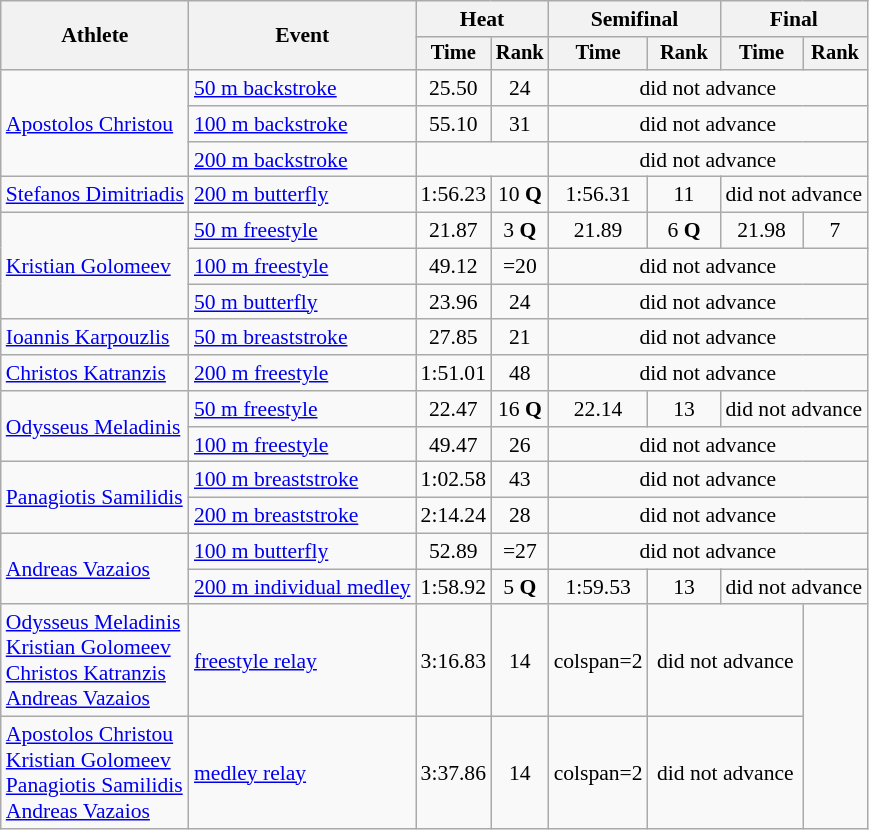<table class=wikitable style="font-size:90%">
<tr>
<th rowspan="2">Athlete</th>
<th rowspan="2">Event</th>
<th colspan="2">Heat</th>
<th colspan="2">Semifinal</th>
<th colspan="2">Final</th>
</tr>
<tr style="font-size:95%">
<th>Time</th>
<th>Rank</th>
<th>Time</th>
<th>Rank</th>
<th>Time</th>
<th>Rank</th>
</tr>
<tr align=center>
<td align=left rowspan=3><a href='#'>Apostolos Christou</a></td>
<td align=left><a href='#'>50 m backstroke</a></td>
<td>25.50</td>
<td>24</td>
<td colspan=4>did not advance</td>
</tr>
<tr align=center>
<td align=left><a href='#'>100 m backstroke</a></td>
<td>55.10</td>
<td>31</td>
<td colspan=4>did not advance</td>
</tr>
<tr align=center>
<td align=left><a href='#'>200 m backstroke</a></td>
<td colspan=2></td>
<td colspan=4>did not advance</td>
</tr>
<tr align=center>
<td align=left><a href='#'>Stefanos Dimitriadis</a></td>
<td align=left><a href='#'>200 m butterfly</a></td>
<td>1:56.23</td>
<td>10 <strong>Q</strong></td>
<td>1:56.31</td>
<td>11</td>
<td colspan=2>did not advance</td>
</tr>
<tr align=center>
<td align=left rowspan=3><a href='#'>Kristian Golomeev</a></td>
<td align=left><a href='#'>50 m freestyle</a></td>
<td>21.87</td>
<td>3 <strong>Q</strong></td>
<td>21.89</td>
<td>6 <strong>Q</strong></td>
<td>21.98</td>
<td>7</td>
</tr>
<tr align=center>
<td align=left><a href='#'>100 m freestyle</a></td>
<td>49.12</td>
<td>=20</td>
<td colspan=4>did not advance</td>
</tr>
<tr align=center>
<td align=left><a href='#'>50 m butterfly</a></td>
<td>23.96</td>
<td>24</td>
<td colspan=4>did not advance</td>
</tr>
<tr align=center>
<td align=left><a href='#'>Ioannis Karpouzlis</a></td>
<td align=left><a href='#'>50 m breaststroke</a></td>
<td>27.85</td>
<td>21</td>
<td colspan=4>did not advance</td>
</tr>
<tr align=center>
<td align=left><a href='#'>Christos Katranzis</a></td>
<td align=left><a href='#'>200 m freestyle</a></td>
<td>1:51.01</td>
<td>48</td>
<td colspan=4>did not advance</td>
</tr>
<tr align=center>
<td align=left rowspan=2><a href='#'>Odysseus Meladinis</a></td>
<td align=left><a href='#'>50 m freestyle</a></td>
<td>22.47</td>
<td>16 <strong>Q</strong></td>
<td>22.14</td>
<td>13</td>
<td colspan=2>did not advance</td>
</tr>
<tr align=center>
<td align=left><a href='#'>100 m freestyle</a></td>
<td>49.47</td>
<td>26</td>
<td colspan=4>did not advance</td>
</tr>
<tr align=center>
<td align=left rowspan=2><a href='#'>Panagiotis Samilidis</a></td>
<td align=left><a href='#'>100 m breaststroke</a></td>
<td>1:02.58</td>
<td>43</td>
<td colspan=4>did not advance</td>
</tr>
<tr align=center>
<td align=left><a href='#'>200 m breaststroke</a></td>
<td>2:14.24</td>
<td>28</td>
<td colspan=4>did not advance</td>
</tr>
<tr align=center>
<td align=left rowspan=2><a href='#'>Andreas Vazaios</a></td>
<td align=left><a href='#'>100 m butterfly</a></td>
<td>52.89</td>
<td>=27</td>
<td colspan=4>did not advance</td>
</tr>
<tr align=center>
<td align=left><a href='#'>200 m individual medley</a></td>
<td>1:58.92</td>
<td>5 <strong>Q</strong></td>
<td>1:59.53</td>
<td>13</td>
<td colspan=2>did not advance</td>
</tr>
<tr align=center>
<td align=left><a href='#'>Odysseus Meladinis</a><br><a href='#'>Kristian Golomeev</a><br><a href='#'>Christos Katranzis</a><br><a href='#'>Andreas Vazaios</a></td>
<td align=left><a href='#'> freestyle relay</a></td>
<td>3:16.83</td>
<td>14</td>
<td>colspan=2 </td>
<td colspan=2>did not advance</td>
</tr>
<tr align=center>
<td align=left><a href='#'>Apostolos Christou</a><br><a href='#'>Kristian Golomeev</a><br><a href='#'>Panagiotis Samilidis</a><br><a href='#'>Andreas Vazaios</a></td>
<td align=left><a href='#'> medley relay</a></td>
<td>3:37.86</td>
<td>14</td>
<td>colspan=2 </td>
<td colspan=2>did not advance</td>
</tr>
</table>
